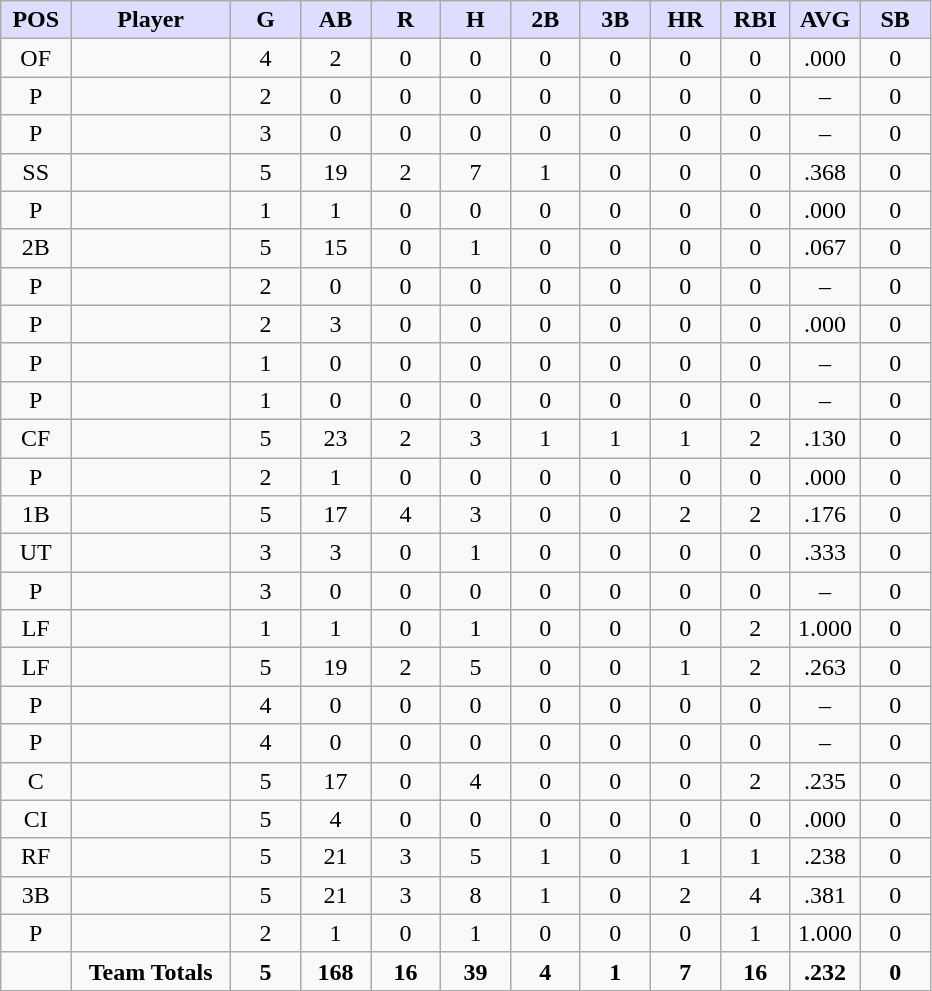<table class="wikitable sortable">
<tr>
<th style="background:#ddf; width:7%;">POS</th>
<th style="background:#ddf; width:16%;">Player</th>
<th style="background:#ddf; width:7%;">G</th>
<th style="background:#ddf; width:7%;">AB</th>
<th style="background:#ddf; width:7%;">R</th>
<th style="background:#ddf; width:7%;">H</th>
<th style="background:#ddf; width:7%;">2B</th>
<th style="background:#ddf; width:7%;">3B</th>
<th style="background:#ddf; width:7%;">HR</th>
<th style="background:#ddf; width:7%;">RBI</th>
<th style="background:#ddf; width:7%;">AVG</th>
<th style="background:#ddf; width:7%;">SB</th>
</tr>
<tr style="text-align:center;">
<td>OF</td>
<td></td>
<td>4</td>
<td>2</td>
<td>0</td>
<td>0</td>
<td>0</td>
<td>0</td>
<td>0</td>
<td>0</td>
<td>.000</td>
<td>0</td>
</tr>
<tr style="text-align:center;">
<td>P</td>
<td></td>
<td>2</td>
<td>0</td>
<td>0</td>
<td>0</td>
<td>0</td>
<td>0</td>
<td>0</td>
<td>0</td>
<td>–</td>
<td>0</td>
</tr>
<tr style="text-align:center;">
<td>P</td>
<td></td>
<td>3</td>
<td>0</td>
<td>0</td>
<td>0</td>
<td>0</td>
<td>0</td>
<td>0</td>
<td>0</td>
<td>–</td>
<td>0</td>
</tr>
<tr style="text-align:center;">
<td>SS</td>
<td></td>
<td>5</td>
<td>19</td>
<td>2</td>
<td>7</td>
<td>1</td>
<td>0</td>
<td>0</td>
<td>0</td>
<td>.368</td>
<td>0</td>
</tr>
<tr style="text-align:center;">
<td>P</td>
<td></td>
<td>1</td>
<td>1</td>
<td>0</td>
<td>0</td>
<td>0</td>
<td>0</td>
<td>0</td>
<td>0</td>
<td>.000</td>
<td>0</td>
</tr>
<tr style="text-align:center;">
<td>2B</td>
<td></td>
<td>5</td>
<td>15</td>
<td>0</td>
<td>1</td>
<td>0</td>
<td>0</td>
<td>0</td>
<td>0</td>
<td>.067</td>
<td>0</td>
</tr>
<tr style="text-align:center;">
<td>P</td>
<td></td>
<td>2</td>
<td>0</td>
<td>0</td>
<td>0</td>
<td>0</td>
<td>0</td>
<td>0</td>
<td>0</td>
<td>–</td>
<td>0</td>
</tr>
<tr style="text-align:center;">
<td>P</td>
<td></td>
<td>2</td>
<td>3</td>
<td>0</td>
<td>0</td>
<td>0</td>
<td>0</td>
<td>0</td>
<td>0</td>
<td>.000</td>
<td>0</td>
</tr>
<tr style="text-align:center;">
<td>P</td>
<td></td>
<td>1</td>
<td>0</td>
<td>0</td>
<td>0</td>
<td>0</td>
<td>0</td>
<td>0</td>
<td>0</td>
<td>–</td>
<td>0</td>
</tr>
<tr style="text-align:center;">
<td>P</td>
<td></td>
<td>1</td>
<td>0</td>
<td>0</td>
<td>0</td>
<td>0</td>
<td>0</td>
<td>0</td>
<td>0</td>
<td>–</td>
<td>0</td>
</tr>
<tr style="text-align:center;">
<td>CF</td>
<td></td>
<td>5</td>
<td>23</td>
<td>2</td>
<td>3</td>
<td>1</td>
<td>1</td>
<td>1</td>
<td>2</td>
<td>.130</td>
<td>0</td>
</tr>
<tr style="text-align:center;">
<td>P</td>
<td></td>
<td>2</td>
<td>1</td>
<td>0</td>
<td>0</td>
<td>0</td>
<td>0</td>
<td>0</td>
<td>0</td>
<td>.000</td>
<td>0</td>
</tr>
<tr style="text-align:center;">
<td>1B</td>
<td></td>
<td>5</td>
<td>17</td>
<td>4</td>
<td>3</td>
<td>0</td>
<td>0</td>
<td>2</td>
<td>2</td>
<td>.176</td>
<td>0</td>
</tr>
<tr style="text-align:center;">
<td>UT</td>
<td></td>
<td>3</td>
<td>3</td>
<td>0</td>
<td>1</td>
<td>0</td>
<td>0</td>
<td>0</td>
<td>0</td>
<td>.333</td>
<td>0</td>
</tr>
<tr style="text-align:center;">
<td>P</td>
<td></td>
<td>3</td>
<td>0</td>
<td>0</td>
<td>0</td>
<td>0</td>
<td>0</td>
<td>0</td>
<td>0</td>
<td>–</td>
<td>0</td>
</tr>
<tr style="text-align:center;">
<td>LF</td>
<td></td>
<td>1</td>
<td>1</td>
<td>0</td>
<td>1</td>
<td>0</td>
<td>0</td>
<td>0</td>
<td>2</td>
<td>1.000</td>
<td>0</td>
</tr>
<tr style="text-align:center;">
<td>LF</td>
<td></td>
<td>5</td>
<td>19</td>
<td>2</td>
<td>5</td>
<td>0</td>
<td>0</td>
<td>1</td>
<td>2</td>
<td>.263</td>
<td>0</td>
</tr>
<tr style="text-align:center;">
<td>P</td>
<td></td>
<td>4</td>
<td>0</td>
<td>0</td>
<td>0</td>
<td>0</td>
<td>0</td>
<td>0</td>
<td>0</td>
<td>–</td>
<td>0</td>
</tr>
<tr style="text-align:center;">
<td>P</td>
<td></td>
<td>4</td>
<td>0</td>
<td>0</td>
<td>0</td>
<td>0</td>
<td>0</td>
<td>0</td>
<td>0</td>
<td>–</td>
<td>0</td>
</tr>
<tr style="text-align:center;">
<td>C</td>
<td></td>
<td>5</td>
<td>17</td>
<td>0</td>
<td>4</td>
<td>0</td>
<td>0</td>
<td>0</td>
<td>2</td>
<td>.235</td>
<td>0</td>
</tr>
<tr style="text-align:center;">
<td>CI</td>
<td></td>
<td>5</td>
<td>4</td>
<td>0</td>
<td>0</td>
<td>0</td>
<td>0</td>
<td>0</td>
<td>0</td>
<td>.000</td>
<td>0</td>
</tr>
<tr style="text-align:center;">
<td>RF</td>
<td></td>
<td>5</td>
<td>21</td>
<td>3</td>
<td>5</td>
<td>1</td>
<td>0</td>
<td>1</td>
<td>1</td>
<td>.238</td>
<td>0</td>
</tr>
<tr style="text-align:center;">
<td>3B</td>
<td></td>
<td>5</td>
<td>21</td>
<td>3</td>
<td>8</td>
<td>1</td>
<td>0</td>
<td>2</td>
<td>4</td>
<td>.381</td>
<td>0</td>
</tr>
<tr style="text-align:center;">
<td>P</td>
<td></td>
<td>2</td>
<td>1</td>
<td>0</td>
<td>1</td>
<td>0</td>
<td>0</td>
<td>0</td>
<td>1</td>
<td>1.000</td>
<td>0</td>
</tr>
<tr align="center" class="unsortable">
<td></td>
<td><strong>Team Totals</strong></td>
<td><strong>5</strong></td>
<td><strong>168</strong></td>
<td><strong>16</strong></td>
<td><strong>39</strong></td>
<td><strong>4</strong></td>
<td><strong>1</strong></td>
<td><strong>7</strong></td>
<td><strong>16</strong></td>
<td><strong>.232</strong></td>
<td><strong>0</strong></td>
</tr>
</table>
